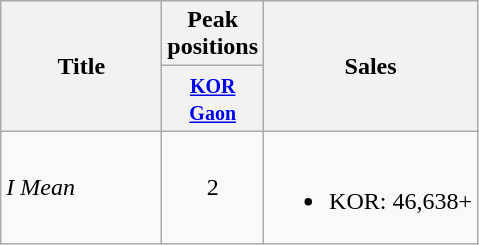<table class="wikitable" style="text-align:center;">
<tr>
<th rowspan=2 width="100">Title</th>
<th>Peak positions</th>
<th rowspan=2>Sales</th>
</tr>
<tr>
<th width="40"><small><a href='#'>KOR<br>Gaon</a></small></th>
</tr>
<tr>
<td align="left"><em>I Mean</em></td>
<td align=center>2</td>
<td><br><ul><li>KOR: 46,638+</li></ul></td>
</tr>
</table>
